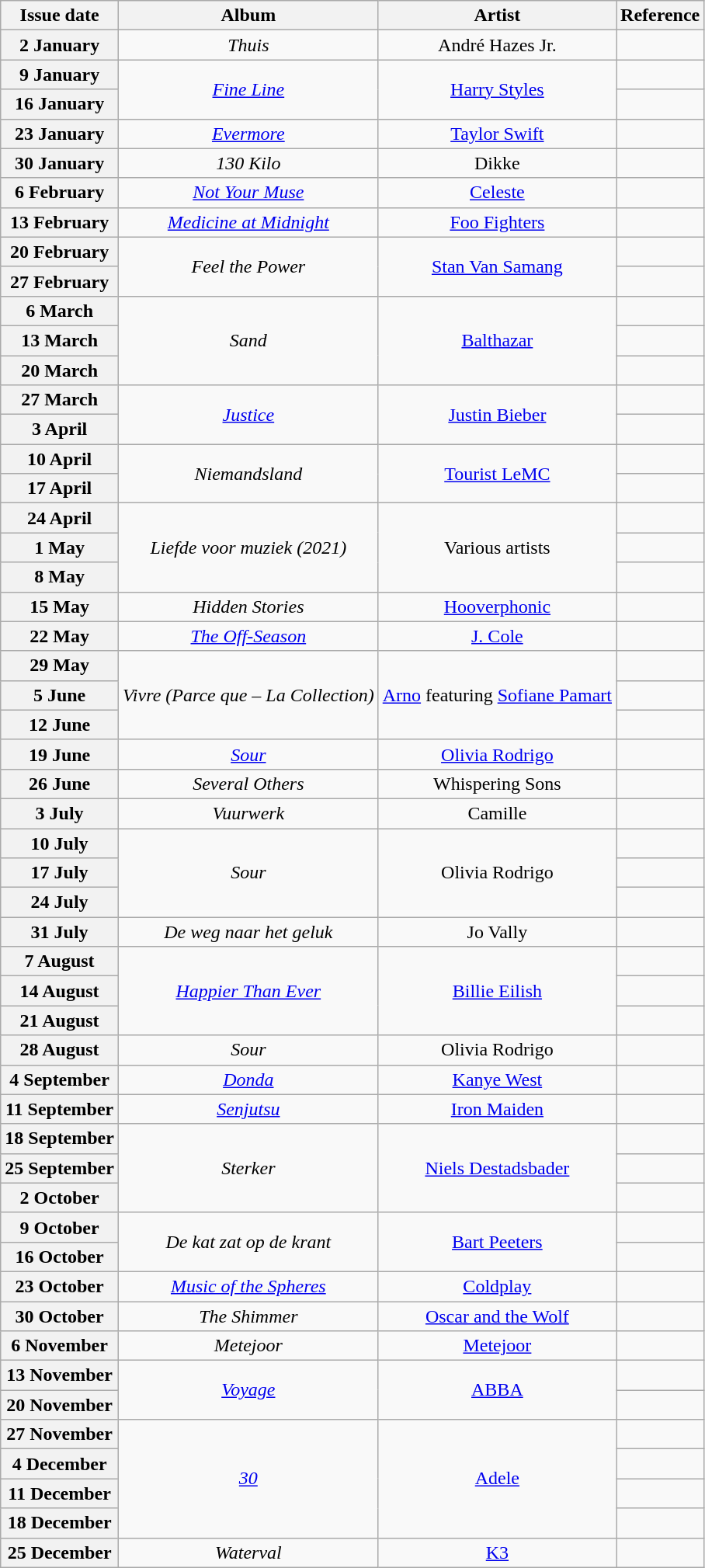<table class="wikitable plainrowheaders" style="text-align:center">
<tr>
<th>Issue date</th>
<th>Album</th>
<th>Artist</th>
<th>Reference</th>
</tr>
<tr>
<th scope="row">2 January</th>
<td><em>Thuis</em></td>
<td>André Hazes Jr.</td>
<td></td>
</tr>
<tr>
<th scope="row">9 January</th>
<td rowspan="2"><em><a href='#'>Fine Line</a></em></td>
<td rowspan="2"><a href='#'>Harry Styles</a></td>
<td></td>
</tr>
<tr>
<th scope="row">16 January</th>
<td></td>
</tr>
<tr>
<th scope="row">23 January</th>
<td><em><a href='#'>Evermore</a></em></td>
<td><a href='#'>Taylor Swift</a></td>
<td></td>
</tr>
<tr>
<th scope="row">30 January</th>
<td><em>130 Kilo</em></td>
<td>Dikke</td>
<td></td>
</tr>
<tr>
<th scope="row">6 February</th>
<td><em><a href='#'>Not Your Muse</a></em></td>
<td><a href='#'>Celeste</a></td>
<td></td>
</tr>
<tr>
<th scope="row">13 February</th>
<td><em><a href='#'>Medicine at Midnight</a></em></td>
<td><a href='#'>Foo Fighters</a></td>
<td></td>
</tr>
<tr>
<th scope="row">20 February</th>
<td rowspan="2"><em>Feel the Power</em></td>
<td rowspan="2"><a href='#'>Stan Van Samang</a></td>
<td></td>
</tr>
<tr>
<th scope="row">27 February</th>
<td></td>
</tr>
<tr>
<th scope="row">6 March</th>
<td rowspan="3"><em>Sand</em></td>
<td rowspan="3"><a href='#'>Balthazar</a></td>
<td></td>
</tr>
<tr>
<th scope="row">13 March</th>
<td></td>
</tr>
<tr>
<th scope="row">20 March</th>
<td></td>
</tr>
<tr>
<th scope="row">27 March</th>
<td rowspan="2"><em><a href='#'>Justice</a></em></td>
<td rowspan="2"><a href='#'>Justin Bieber</a></td>
<td></td>
</tr>
<tr>
<th scope="row">3 April</th>
<td></td>
</tr>
<tr>
<th scope="row">10 April</th>
<td rowspan="2"><em>Niemandsland</em></td>
<td rowspan="2"><a href='#'>Tourist LeMC</a></td>
<td></td>
</tr>
<tr>
<th scope="row">17 April</th>
<td></td>
</tr>
<tr>
<th scope="row">24 April</th>
<td rowspan="3"><em>Liefde voor muziek (2021)</em></td>
<td rowspan="3">Various artists</td>
<td></td>
</tr>
<tr>
<th scope="row">1 May</th>
<td></td>
</tr>
<tr>
<th scope="row">8 May</th>
<td></td>
</tr>
<tr>
<th scope="row">15 May</th>
<td><em>Hidden Stories</em></td>
<td><a href='#'>Hooverphonic</a></td>
<td></td>
</tr>
<tr>
<th scope="row">22 May</th>
<td><em><a href='#'>The Off-Season</a></em></td>
<td><a href='#'>J. Cole</a></td>
<td></td>
</tr>
<tr>
<th scope="row">29 May</th>
<td rowspan="3"><em>Vivre (Parce que – La Collection)</em></td>
<td rowspan="3"><a href='#'>Arno</a> featuring <a href='#'>Sofiane Pamart</a></td>
<td></td>
</tr>
<tr>
<th scope="row">5 June</th>
<td></td>
</tr>
<tr>
<th scope="row">12 June</th>
<td></td>
</tr>
<tr>
<th scope="row">19 June</th>
<td><em><a href='#'>Sour</a></em></td>
<td><a href='#'>Olivia Rodrigo</a></td>
<td></td>
</tr>
<tr>
<th scope="row">26 June</th>
<td><em>Several Others</em></td>
<td>Whispering Sons</td>
<td></td>
</tr>
<tr>
<th scope="row">3 July</th>
<td><em>Vuurwerk</em></td>
<td>Camille</td>
<td></td>
</tr>
<tr>
<th scope="row">10 July</th>
<td rowspan="3"><em>Sour</em></td>
<td rowspan="3">Olivia Rodrigo</td>
<td></td>
</tr>
<tr>
<th scope="row">17 July</th>
<td></td>
</tr>
<tr>
<th scope="row">24 July</th>
<td></td>
</tr>
<tr>
<th scope="row">31 July</th>
<td><em>De weg naar het geluk</em></td>
<td>Jo Vally</td>
<td></td>
</tr>
<tr>
<th scope="row">7 August</th>
<td rowspan="3"><em><a href='#'>Happier Than Ever</a></em></td>
<td rowspan="3"><a href='#'>Billie Eilish</a></td>
<td></td>
</tr>
<tr>
<th scope="row">14 August</th>
<td></td>
</tr>
<tr>
<th scope="row">21 August</th>
<td></td>
</tr>
<tr>
<th scope="row">28 August</th>
<td><em>Sour</em></td>
<td>Olivia Rodrigo</td>
<td></td>
</tr>
<tr>
<th scope="row">4 September</th>
<td><em><a href='#'>Donda</a></em></td>
<td><a href='#'>Kanye West</a></td>
<td></td>
</tr>
<tr>
<th scope="row">11 September</th>
<td><em><a href='#'>Senjutsu</a></em></td>
<td><a href='#'>Iron Maiden</a></td>
<td></td>
</tr>
<tr>
<th scope="row">18 September</th>
<td rowspan="3"><em>Sterker</em></td>
<td rowspan="3"><a href='#'>Niels Destadsbader</a></td>
<td></td>
</tr>
<tr>
<th scope="row">25 September</th>
<td></td>
</tr>
<tr>
<th scope="row">2 October</th>
<td></td>
</tr>
<tr>
<th scope="row">9 October</th>
<td rowspan="2"><em>De kat zat op de krant</em></td>
<td rowspan="2"><a href='#'>Bart Peeters</a></td>
<td></td>
</tr>
<tr>
<th scope="row">16 October</th>
<td></td>
</tr>
<tr>
<th scope="row">23 October</th>
<td><em><a href='#'>Music of the Spheres</a></em></td>
<td><a href='#'>Coldplay</a></td>
<td></td>
</tr>
<tr>
<th scope="row">30 October</th>
<td><em>The Shimmer</em></td>
<td><a href='#'>Oscar and the Wolf</a></td>
<td></td>
</tr>
<tr>
<th scope="row">6 November</th>
<td><em>Metejoor</em></td>
<td><a href='#'>Metejoor</a></td>
<td></td>
</tr>
<tr>
<th scope="row">13 November</th>
<td rowspan="2"><em><a href='#'>Voyage</a></em></td>
<td rowspan="2"><a href='#'>ABBA</a></td>
<td></td>
</tr>
<tr>
<th scope="row">20 November</th>
<td></td>
</tr>
<tr>
<th scope="row">27 November</th>
<td rowspan="4"><em><a href='#'>30</a></em></td>
<td rowspan="4"><a href='#'>Adele</a></td>
<td></td>
</tr>
<tr>
<th scope="row">4 December</th>
<td></td>
</tr>
<tr>
<th scope="row">11 December</th>
<td></td>
</tr>
<tr>
<th scope="row">18 December</th>
<td></td>
</tr>
<tr>
<th scope="row">25 December</th>
<td><em>Waterval</em></td>
<td><a href='#'>K3</a></td>
<td></td>
</tr>
</table>
